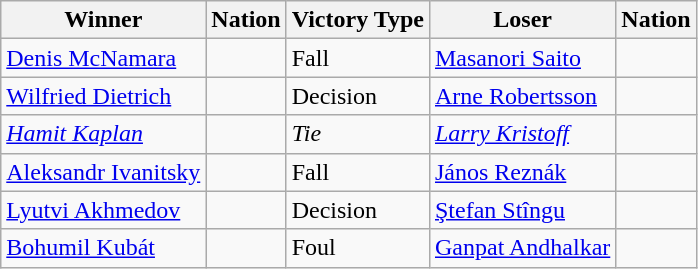<table class="wikitable sortable" style="text-align:left;">
<tr>
<th>Winner</th>
<th>Nation</th>
<th>Victory Type</th>
<th>Loser</th>
<th>Nation</th>
</tr>
<tr>
<td><a href='#'>Denis McNamara</a></td>
<td></td>
<td>Fall</td>
<td><a href='#'>Masanori Saito</a></td>
<td></td>
</tr>
<tr>
<td><a href='#'>Wilfried Dietrich</a></td>
<td></td>
<td>Decision</td>
<td><a href='#'>Arne Robertsson</a></td>
<td></td>
</tr>
<tr style="font-style: italic">
<td><a href='#'>Hamit Kaplan</a></td>
<td></td>
<td>Tie</td>
<td><a href='#'>Larry Kristoff</a></td>
<td></td>
</tr>
<tr>
<td><a href='#'>Aleksandr Ivanitsky</a></td>
<td></td>
<td>Fall</td>
<td><a href='#'>János Reznák</a></td>
<td></td>
</tr>
<tr>
<td><a href='#'>Lyutvi Akhmedov</a></td>
<td></td>
<td>Decision</td>
<td><a href='#'>Ştefan Stîngu</a></td>
<td></td>
</tr>
<tr>
<td><a href='#'>Bohumil Kubát</a></td>
<td></td>
<td>Foul</td>
<td><a href='#'>Ganpat Andhalkar</a></td>
<td></td>
</tr>
</table>
